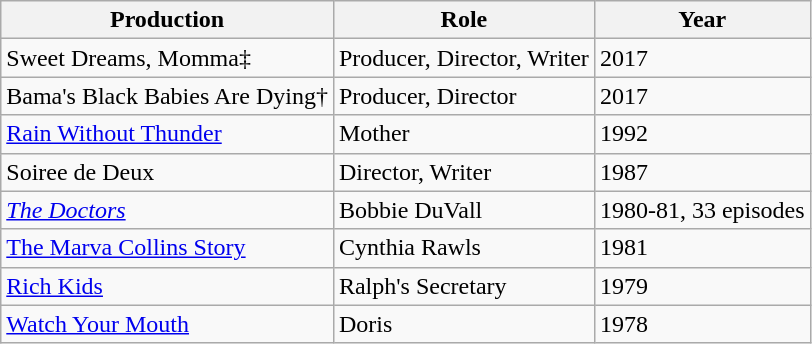<table class="wikitable sortable">
<tr>
<th>Production</th>
<th>Role</th>
<th>Year</th>
</tr>
<tr>
<td>Sweet Dreams, Momma‡</td>
<td>Producer, Director, Writer</td>
<td>2017</td>
</tr>
<tr>
<td>Bama's Black Babies Are Dying†</td>
<td>Producer, Director</td>
<td>2017</td>
</tr>
<tr>
<td><a href='#'>Rain Without Thunder</a></td>
<td>Mother</td>
<td>1992</td>
</tr>
<tr>
<td>Soiree de Deux</td>
<td>Director, Writer</td>
<td>1987</td>
</tr>
<tr>
<td><em><a href='#'>The Doctors</a></em></td>
<td>Bobbie DuVall</td>
<td>1980-81, 33 episodes</td>
</tr>
<tr>
<td><a href='#'>The Marva Collins Story</a></td>
<td>Cynthia Rawls</td>
<td>1981</td>
</tr>
<tr>
<td><a href='#'>Rich Kids</a></td>
<td>Ralph's Secretary</td>
<td>1979</td>
</tr>
<tr>
<td><a href='#'>Watch Your Mouth</a></td>
<td>Doris</td>
<td>1978</td>
</tr>
</table>
